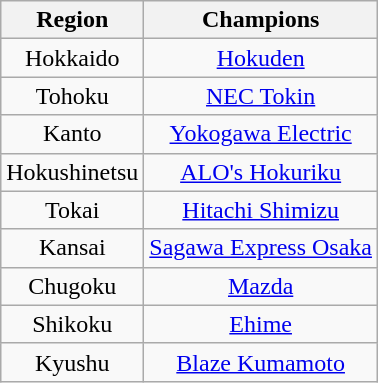<table class="wikitable" style="text-align:center;">
<tr>
<th>Region</th>
<th>Champions</th>
</tr>
<tr>
<td>Hokkaido</td>
<td><a href='#'>Hokuden</a></td>
</tr>
<tr>
<td>Tohoku</td>
<td><a href='#'>NEC Tokin</a></td>
</tr>
<tr>
<td>Kanto</td>
<td><a href='#'>Yokogawa Electric</a></td>
</tr>
<tr>
<td>Hokushinetsu</td>
<td><a href='#'>ALO's Hokuriku</a></td>
</tr>
<tr>
<td>Tokai</td>
<td><a href='#'>Hitachi Shimizu</a></td>
</tr>
<tr>
<td>Kansai</td>
<td><a href='#'>Sagawa Express Osaka</a></td>
</tr>
<tr>
<td>Chugoku</td>
<td><a href='#'>Mazda</a></td>
</tr>
<tr>
<td>Shikoku</td>
<td><a href='#'>Ehime</a></td>
</tr>
<tr>
<td>Kyushu</td>
<td><a href='#'>Blaze Kumamoto</a></td>
</tr>
</table>
